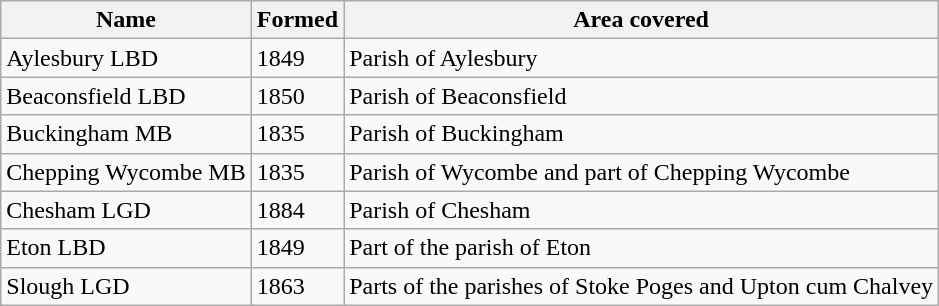<table class="wikitable sortable">
<tr>
<th>Name</th>
<th>Formed</th>
<th class="unsortable">Area covered</th>
</tr>
<tr>
<td>Aylesbury LBD</td>
<td>1849</td>
<td>Parish of Aylesbury</td>
</tr>
<tr>
<td>Beaconsfield LBD</td>
<td>1850</td>
<td>Parish of Beaconsfield</td>
</tr>
<tr>
<td>Buckingham MB</td>
<td>1835</td>
<td>Parish of Buckingham</td>
</tr>
<tr>
<td>Chepping Wycombe MB</td>
<td>1835</td>
<td>Parish of Wycombe and part of Chepping Wycombe</td>
</tr>
<tr>
<td>Chesham LGD</td>
<td>1884</td>
<td>Parish of Chesham</td>
</tr>
<tr>
<td>Eton LBD</td>
<td>1849</td>
<td>Part of the parish of Eton</td>
</tr>
<tr>
<td>Slough LGD</td>
<td>1863</td>
<td>Parts of the parishes of Stoke Poges and Upton cum Chalvey</td>
</tr>
</table>
